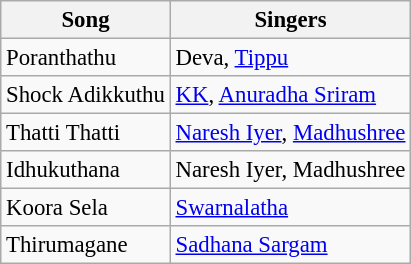<table class="wikitable" style="font-size: 95%;">
<tr>
<th>Song</th>
<th>Singers</th>
</tr>
<tr>
<td>Poranthathu</td>
<td>Deva, <a href='#'>Tippu</a></td>
</tr>
<tr>
<td>Shock Adikkuthu</td>
<td><a href='#'>KK</a>, <a href='#'>Anuradha Sriram</a></td>
</tr>
<tr>
<td>Thatti Thatti</td>
<td><a href='#'>Naresh Iyer</a>, <a href='#'>Madhushree</a></td>
</tr>
<tr>
<td>Idhukuthana</td>
<td>Naresh Iyer, Madhushree</td>
</tr>
<tr>
<td>Koora Sela</td>
<td><a href='#'>Swarnalatha</a></td>
</tr>
<tr>
<td>Thirumagane</td>
<td><a href='#'>Sadhana Sargam</a></td>
</tr>
</table>
